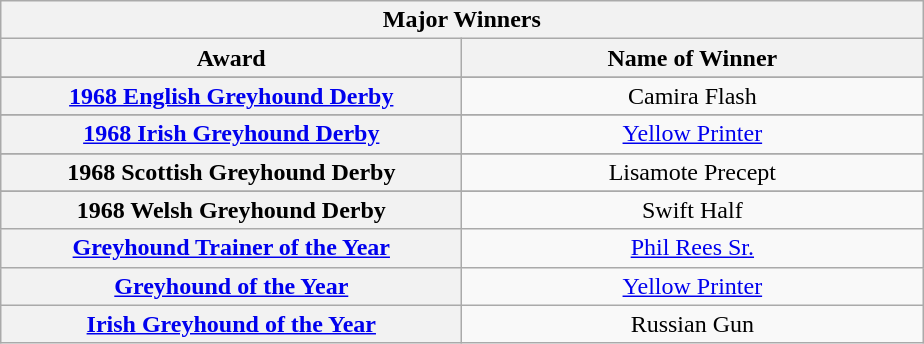<table class="wikitable">
<tr>
<th colspan="2">Major Winners</th>
</tr>
<tr>
<th width=300>Award</th>
<th width=300>Name of Winner</th>
</tr>
<tr>
</tr>
<tr align=center>
<th><a href='#'>1968 English Greyhound Derby</a></th>
<td>Camira Flash </td>
</tr>
<tr>
</tr>
<tr align=center>
<th><a href='#'>1968 Irish Greyhound Derby</a></th>
<td><a href='#'>Yellow Printer</a></td>
</tr>
<tr>
</tr>
<tr align=center>
<th>1968 Scottish Greyhound Derby</th>
<td>Lisamote Precept </td>
</tr>
<tr>
</tr>
<tr align=center>
<th>1968 Welsh Greyhound Derby</th>
<td>Swift Half </td>
</tr>
<tr align=center>
<th><a href='#'>Greyhound Trainer of the Year</a></th>
<td><a href='#'>Phil Rees Sr.</a></td>
</tr>
<tr align=center>
<th><a href='#'>Greyhound of the Year</a></th>
<td><a href='#'>Yellow Printer</a></td>
</tr>
<tr align=center>
<th><a href='#'>Irish Greyhound of the Year</a></th>
<td>Russian Gun</td>
</tr>
</table>
